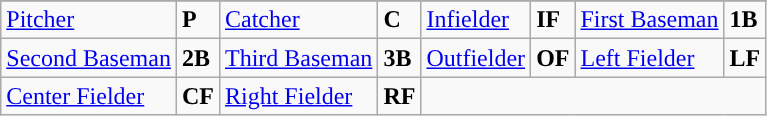<table class="wikitable">
<tr style="text-align:center; ">
</tr>
<tr>
<td><a href='#'>Pitcher</a></td>
<td><strong>P</strong></td>
<td><a href='#'>Catcher</a></td>
<td><strong>C</strong></td>
<td><a href='#'>Infielder</a></td>
<td><strong>IF</strong></td>
<td><a href='#'>First Baseman</a></td>
<td><strong>1B</strong></td>
</tr>
<tr>
<td><a href='#'>Second Baseman</a></td>
<td><strong>2B</strong></td>
<td><a href='#'>Third Baseman</a></td>
<td><strong>3B</strong></td>
<td><a href='#'>Outfielder</a></td>
<td><strong>OF</strong></td>
<td><a href='#'>Left Fielder</a></td>
<td><strong>LF</strong></td>
</tr>
<tr>
<td><a href='#'>Center Fielder</a></td>
<td><strong>CF</strong></td>
<td><a href='#'>Right Fielder</a></td>
<td><strong>RF</strong></td>
</tr>
</table>
